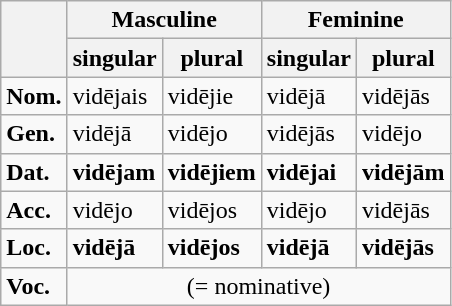<table class="wikitable">
<tr>
<th rowspan="2"></th>
<th colspan="2" align="center">Masculine</th>
<th colspan="2" align="center">Feminine</th>
</tr>
<tr>
<th>singular</th>
<th>plural</th>
<th>singular</th>
<th>plural</th>
</tr>
<tr>
<td><strong>Nom.</strong></td>
<td>vidējais</td>
<td>vidējie</td>
<td>vidējā</td>
<td>vidējās</td>
</tr>
<tr>
<td><strong>Gen.</strong></td>
<td>vidējā</td>
<td>vidējo</td>
<td>vidējās</td>
<td>vidējo</td>
</tr>
<tr>
<td><strong>Dat.</strong></td>
<td><strong>vidējam</strong></td>
<td><strong>vidējiem</strong></td>
<td><strong>vidējai</strong></td>
<td><strong>vidējām</strong></td>
</tr>
<tr>
<td><strong>Acc.</strong></td>
<td>vidējo</td>
<td>vidējos</td>
<td>vidējo</td>
<td>vidējās</td>
</tr>
<tr>
<td><strong>Loc.</strong></td>
<td><strong>vidējā</strong></td>
<td><strong>vidējos</strong></td>
<td><strong>vidējā</strong></td>
<td><strong>vidējās</strong></td>
</tr>
<tr>
<td><strong>Voc.</strong></td>
<td colspan="4" align="center">(= nominative)</td>
</tr>
</table>
